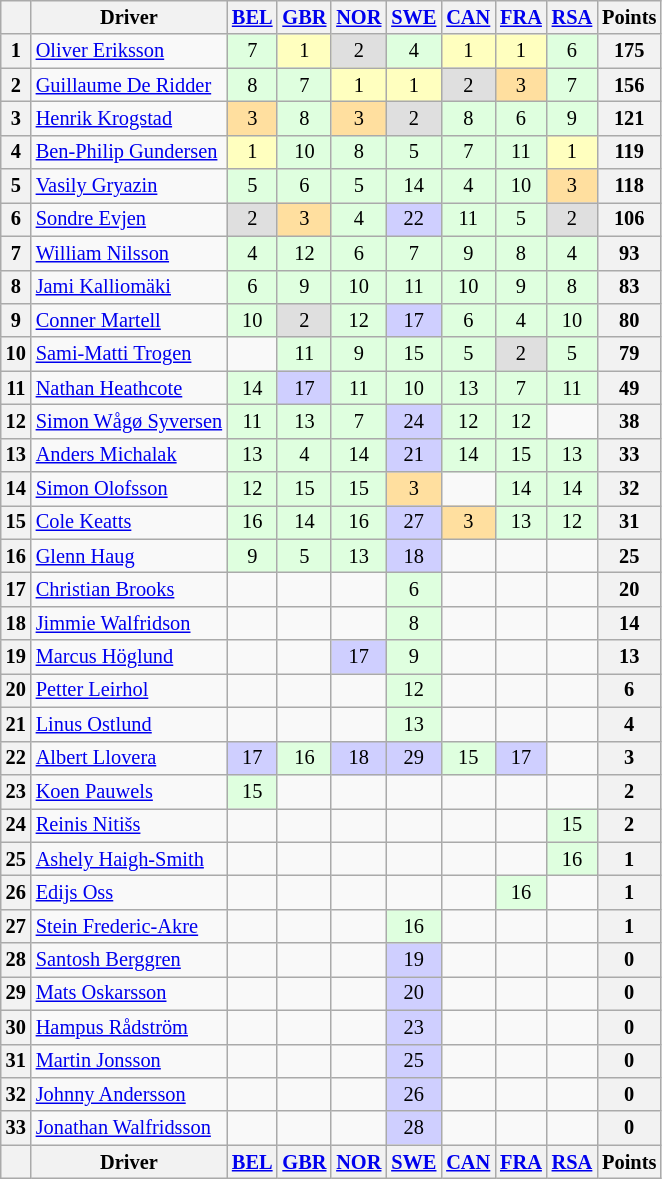<table class="wikitable" style="font-size: 85%; text-align: center;">
<tr valign="top">
<th valign="middle"></th>
<th valign="middle">Driver</th>
<th><a href='#'>BEL</a> <br></th>
<th><a href='#'>GBR</a> <br></th>
<th><a href='#'>NOR</a> <br></th>
<th><a href='#'>SWE</a> <br></th>
<th><a href='#'>CAN</a> <br></th>
<th><a href='#'>FRA</a> <br></th>
<th><a href='#'>RSA</a> <br></th>
<th valign="middle">Points</th>
</tr>
<tr>
<th>1</th>
<td align=left> <a href='#'>Oliver Eriksson</a></td>
<td style="background:#dfffdf;">7</td>
<td style="background:#ffffbf;">1</td>
<td style="background:#DFDFDF;">2</td>
<td style="background:#dfffdf;">4</td>
<td style="background:#ffffbf;">1</td>
<td style="background:#ffffbf;">1</td>
<td style="background:#dfffdf;">6</td>
<th>175</th>
</tr>
<tr>
<th>2</th>
<td align=left> <a href='#'>Guillaume De Ridder</a></td>
<td style="background:#dfffdf;">8</td>
<td style="background:#dfffdf;">7</td>
<td style="background:#ffffbf;">1</td>
<td style="background:#ffffbf;">1</td>
<td style="background:#DFDFDF;">2</td>
<td style="background:#ffdf9f;">3</td>
<td style="background:#dfffdf;">7</td>
<th>156</th>
</tr>
<tr>
<th>3</th>
<td align=left> <a href='#'>Henrik Krogstad</a></td>
<td style="background:#ffdf9f;">3</td>
<td style="background:#dfffdf;">8</td>
<td style="background:#ffdf9f;">3</td>
<td style="background:#DFDFDF;">2</td>
<td style="background:#dfffdf;">8</td>
<td style="background:#dfffdf;">6</td>
<td style="background:#dfffdf;">9</td>
<th>121</th>
</tr>
<tr>
<th>4</th>
<td align=left> <a href='#'>Ben-Philip Gundersen</a></td>
<td style="background:#ffffbf;">1</td>
<td style="background:#dfffdf;">10</td>
<td style="background:#dfffdf;">8</td>
<td style="background:#dfffdf;">5</td>
<td style="background:#dfffdf;">7</td>
<td style="background:#dfffdf;">11</td>
<td style="background:#ffffbf;">1</td>
<th>119</th>
</tr>
<tr>
<th>5</th>
<td align=left> <a href='#'>Vasily Gryazin</a></td>
<td style="background:#dfffdf;">5</td>
<td style="background:#dfffdf;">6</td>
<td style="background:#dfffdf;">5</td>
<td style="background:#dfffdf;">14</td>
<td style="background:#dfffdf;">4</td>
<td style="background:#dfffdf;">10</td>
<td style="background:#ffdf9f;">3</td>
<th>118</th>
</tr>
<tr>
<th>6</th>
<td align=left> <a href='#'>Sondre Evjen</a></td>
<td style="background:#DFDFDF;">2</td>
<td style="background:#ffdf9f;">3</td>
<td style="background:#dfffdf;">4</td>
<td style="background:#CFCFFF;">22</td>
<td style="background:#dfffdf;">11</td>
<td style="background:#dfffdf;">5</td>
<td style="background:#DFDFDF;">2</td>
<th>106</th>
</tr>
<tr>
<th>7</th>
<td align=left> <a href='#'>William Nilsson</a></td>
<td style="background:#dfffdf;">4</td>
<td style="background:#dfffdf;">12</td>
<td style="background:#dfffdf;">6</td>
<td style="background:#dfffdf;">7</td>
<td style="background:#dfffdf;">9</td>
<td style="background:#dfffdf;">8</td>
<td style="background:#dfffdf;">4</td>
<th>93</th>
</tr>
<tr>
<th>8</th>
<td align=left> <a href='#'>Jami Kalliomäki</a></td>
<td style="background:#dfffdf;">6</td>
<td style="background:#dfffdf;">9</td>
<td style="background:#dfffdf;">10</td>
<td style="background:#dfffdf;">11</td>
<td style="background:#dfffdf;">10</td>
<td style="background:#dfffdf;">9</td>
<td style="background:#dfffdf;">8</td>
<th>83</th>
</tr>
<tr>
<th>9</th>
<td align=left> <a href='#'>Conner Martell</a></td>
<td style="background:#dfffdf;">10</td>
<td style="background:#DFDFDF;">2</td>
<td style="background:#dfffdf;">12</td>
<td style="background:#CFCFFF;">17</td>
<td style="background:#dfffdf;">6</td>
<td style="background:#dfffdf;">4</td>
<td style="background:#dfffdf;">10</td>
<th>80</th>
</tr>
<tr>
<th>10</th>
<td align=left> <a href='#'>Sami-Matti Trogen</a></td>
<td></td>
<td style="background:#dfffdf;">11</td>
<td style="background:#dfffdf;">9</td>
<td style="background:#dfffdf;">15</td>
<td style="background:#dfffdf;">5</td>
<td style="background:#DFDFDF;">2</td>
<td style="background:#dfffdf;">5</td>
<th>79</th>
</tr>
<tr>
<th>11</th>
<td align=left> <a href='#'>Nathan Heathcote</a></td>
<td style="background:#dfffdf;">14</td>
<td style="background:#CFCFFF;">17</td>
<td style="background:#dfffdf;">11</td>
<td style="background:#dfffdf;">10</td>
<td style="background:#dfffdf;">13</td>
<td style="background:#dfffdf;">7</td>
<td style="background:#dfffdf;">11</td>
<th>49</th>
</tr>
<tr>
<th>12</th>
<td align=left> <a href='#'>Simon Wågø Syversen</a></td>
<td style="background:#dfffdf;">11</td>
<td style="background:#dfffdf;">13</td>
<td style="background:#dfffdf;">7</td>
<td style="background:#CFCFFF;">24</td>
<td style="background:#dfffdf;">12</td>
<td style="background:#dfffdf;">12</td>
<td></td>
<th>38</th>
</tr>
<tr>
<th>13</th>
<td align=left> <a href='#'>Anders Michalak</a></td>
<td style="background:#dfffdf;">13</td>
<td style="background:#dfffdf;">4</td>
<td style="background:#dfffdf;">14</td>
<td style="background:#CFCFFF;">21</td>
<td style="background:#dfffdf;">14</td>
<td style="background:#dfffdf;">15</td>
<td style="background:#dfffdf;">13</td>
<th>33</th>
</tr>
<tr>
<th>14</th>
<td align=left> <a href='#'>Simon Olofsson</a></td>
<td style="background:#dfffdf;">12</td>
<td style="background:#dfffdf;">15</td>
<td style="background:#dfffdf;">15</td>
<td style="background:#ffdf9f;">3</td>
<td></td>
<td style="background:#dfffdf;">14</td>
<td style="background:#dfffdf;">14</td>
<th>32</th>
</tr>
<tr>
<th>15</th>
<td align=left> <a href='#'>Cole Keatts</a></td>
<td style="background:#dfffdf;">16</td>
<td style="background:#dfffdf;">14</td>
<td style="background:#dfffdf;">16</td>
<td style="background:#CFCFFF;">27</td>
<td style="background:#ffdf9f;">3</td>
<td style="background:#dfffdf;">13</td>
<td style="background:#dfffdf;">12</td>
<th>31</th>
</tr>
<tr>
<th>16</th>
<td align=left> <a href='#'>Glenn Haug</a></td>
<td style="background:#dfffdf;">9</td>
<td style="background:#dfffdf;">5</td>
<td style="background:#dfffdf;">13</td>
<td style="background:#CFCFFF;">18</td>
<td></td>
<td></td>
<td></td>
<th>25</th>
</tr>
<tr>
<th>17</th>
<td align=left> <a href='#'>Christian Brooks</a></td>
<td></td>
<td></td>
<td></td>
<td style="background:#dfffdf;">6</td>
<td></td>
<td></td>
<td></td>
<th>20</th>
</tr>
<tr>
<th>18</th>
<td align=left> <a href='#'>Jimmie Walfridson</a></td>
<td></td>
<td></td>
<td></td>
<td style="background:#dfffdf;">8</td>
<td></td>
<td></td>
<td></td>
<th>14</th>
</tr>
<tr>
<th>19</th>
<td align=left> <a href='#'>Marcus Höglund</a></td>
<td></td>
<td></td>
<td style="background:#CFCFFF;">17</td>
<td style="background:#dfffdf;">9</td>
<td></td>
<td></td>
<td></td>
<th>13</th>
</tr>
<tr>
<th>20</th>
<td align=left> <a href='#'>Petter Leirhol</a></td>
<td></td>
<td></td>
<td></td>
<td style="background:#dfffdf;">12</td>
<td></td>
<td></td>
<td></td>
<th>6</th>
</tr>
<tr>
<th>21</th>
<td align=left> <a href='#'>Linus Ostlund</a></td>
<td></td>
<td></td>
<td></td>
<td style="background:#dfffdf;">13</td>
<td></td>
<td></td>
<td></td>
<th>4</th>
</tr>
<tr>
<th>22</th>
<td align=left> <a href='#'>Albert Llovera</a></td>
<td style="background:#CFCFFF;">17</td>
<td style="background:#dfffdf;">16</td>
<td style="background:#CFCFFF;">18</td>
<td style="background:#CFCFFF;">29</td>
<td style="background:#dfffdf;">15</td>
<td style="background:#CFCFFF;">17</td>
<td></td>
<th>3</th>
</tr>
<tr>
<th>23</th>
<td align=left> <a href='#'>Koen Pauwels</a></td>
<td style="background:#dfffdf;">15</td>
<td></td>
<td></td>
<td></td>
<td></td>
<td></td>
<td></td>
<th>2</th>
</tr>
<tr>
<th>24</th>
<td align=left> <a href='#'>Reinis Nitišs</a></td>
<td></td>
<td></td>
<td></td>
<td></td>
<td></td>
<td></td>
<td style="background:#dfffdf;">15</td>
<th>2</th>
</tr>
<tr>
<th>25</th>
<td align=left> <a href='#'>Ashely Haigh-Smith</a></td>
<td></td>
<td></td>
<td></td>
<td></td>
<td></td>
<td></td>
<td style="background:#dfffdf;">16</td>
<th>1</th>
</tr>
<tr>
<th>26</th>
<td align=left> <a href='#'>Edijs Oss</a></td>
<td></td>
<td></td>
<td></td>
<td></td>
<td></td>
<td style="background:#dfffdf;">16</td>
<td></td>
<th>1</th>
</tr>
<tr>
<th>27</th>
<td align=left> <a href='#'>Stein Frederic-Akre</a></td>
<td></td>
<td></td>
<td></td>
<td style="background:#dfffdf;">16</td>
<td></td>
<td></td>
<td></td>
<th>1</th>
</tr>
<tr>
<th>28</th>
<td align=left> <a href='#'>Santosh Berggren</a></td>
<td></td>
<td></td>
<td></td>
<td style="background:#CFCFFF;">19</td>
<td></td>
<td></td>
<td></td>
<th>0</th>
</tr>
<tr>
<th>29</th>
<td align=left> <a href='#'>Mats Oskarsson</a></td>
<td></td>
<td></td>
<td></td>
<td style="background:#CFCFFF;">20</td>
<td></td>
<td></td>
<td></td>
<th>0</th>
</tr>
<tr>
<th>30</th>
<td align=left> <a href='#'>Hampus Rådström</a></td>
<td></td>
<td></td>
<td></td>
<td style="background:#CFCFFF;">23</td>
<td></td>
<td></td>
<td></td>
<th>0</th>
</tr>
<tr>
<th>31</th>
<td align=left> <a href='#'>Martin Jonsson</a></td>
<td></td>
<td></td>
<td></td>
<td style="background:#CFCFFF;">25</td>
<td></td>
<td></td>
<td></td>
<th>0</th>
</tr>
<tr>
<th>32</th>
<td align=left> <a href='#'>Johnny Andersson</a></td>
<td></td>
<td></td>
<td></td>
<td style="background:#CFCFFF;">26</td>
<td></td>
<td></td>
<td></td>
<th>0</th>
</tr>
<tr>
<th>33</th>
<td align=left> <a href='#'>Jonathan Walfridsson</a></td>
<td></td>
<td></td>
<td></td>
<td style="background:#CFCFFF;">28</td>
<td></td>
<td></td>
<td></td>
<th>0</th>
</tr>
<tr>
<th valign="middle"></th>
<th valign="middle">Driver</th>
<th><a href='#'>BEL</a> <br></th>
<th><a href='#'>GBR</a> <br></th>
<th><a href='#'>NOR</a> <br></th>
<th><a href='#'>SWE</a> <br></th>
<th><a href='#'>CAN</a> <br></th>
<th><a href='#'>FRA</a> <br></th>
<th><a href='#'>RSA</a> <br></th>
<th valign="middle">Points</th>
</tr>
</table>
